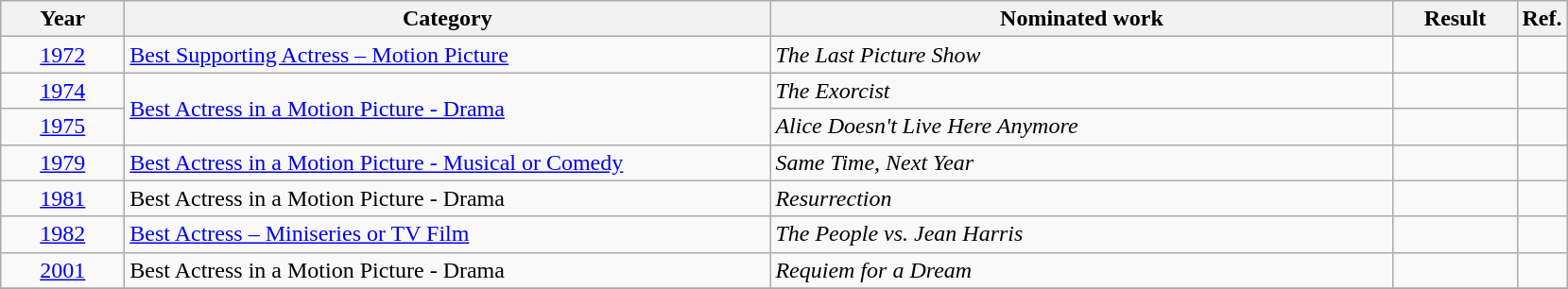<table class=wikitable>
<tr>
<th scope="col" style="width:5em;">Year</th>
<th scope="col" style="width:28em;">Category</th>
<th scope="col" style="width:27em;">Nominated work</th>
<th scope="col" style="width:5em;">Result</th>
<th>Ref.</th>
</tr>
<tr>
<td style="text-align:center;"><a href='#'>1972</a></td>
<td><a href='#'>Best Supporting Actress – Motion Picture</a></td>
<td><em>The Last Picture Show</em></td>
<td></td>
<td style="text-align:center;"></td>
</tr>
<tr>
<td style="text-align:center;"><a href='#'>1974</a></td>
<td Rowspan=2><a href='#'>Best Actress in a Motion Picture - Drama</a></td>
<td><em>The Exorcist</em></td>
<td></td>
<td style="text-align:center;"></td>
</tr>
<tr>
<td style="text-align:center;"><a href='#'>1975</a></td>
<td><em>Alice Doesn't Live Here Anymore</em></td>
<td></td>
<td style="text-align:center;"></td>
</tr>
<tr>
<td style="text-align:center;"><a href='#'>1979</a></td>
<td><a href='#'>Best Actress in a Motion Picture - Musical or Comedy</a></td>
<td><em>Same Time, Next Year</em></td>
<td></td>
<td style="text-align:center;"></td>
</tr>
<tr>
<td style="text-align:center;"><a href='#'>1981</a></td>
<td>Best Actress in a Motion Picture - Drama</td>
<td><em>Resurrection</em></td>
<td></td>
<td style="text-align:center;"></td>
</tr>
<tr>
<td style="text-align:center;"><a href='#'>1982</a></td>
<td><a href='#'>Best Actress – Miniseries or TV Film</a></td>
<td><em>The People vs. Jean Harris</em></td>
<td></td>
<td style="text-align:center;"></td>
</tr>
<tr>
<td style="text-align:center;"><a href='#'>2001</a></td>
<td>Best Actress in a Motion Picture - Drama</td>
<td><em>Requiem for a Dream</em></td>
<td></td>
<td style="text-align:center;"></td>
</tr>
<tr>
</tr>
</table>
